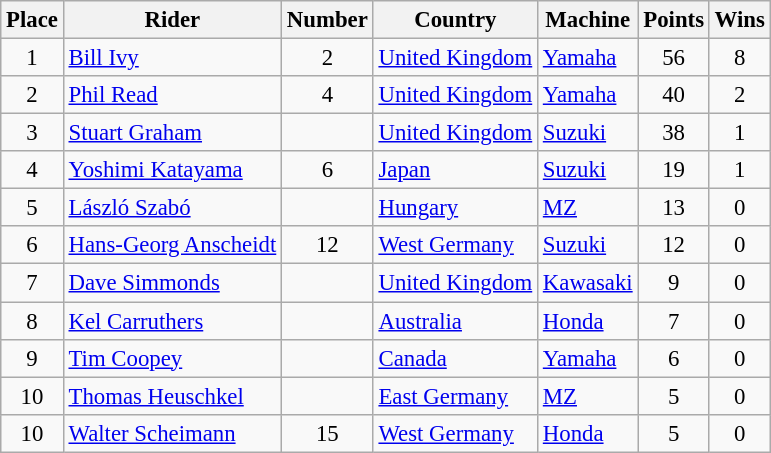<table class="wikitable" style="font-size: 95%;">
<tr>
<th>Place</th>
<th>Rider</th>
<th>Number</th>
<th>Country</th>
<th>Machine</th>
<th>Points</th>
<th>Wins</th>
</tr>
<tr>
<td align=center>1</td>
<td> <a href='#'>Bill Ivy</a></td>
<td align=center>2</td>
<td><a href='#'>United Kingdom</a></td>
<td><a href='#'>Yamaha</a></td>
<td align=center>56</td>
<td align=center>8</td>
</tr>
<tr>
<td align=center>2</td>
<td> <a href='#'>Phil Read</a></td>
<td align=center>4</td>
<td><a href='#'>United Kingdom</a></td>
<td><a href='#'>Yamaha</a></td>
<td align=center>40</td>
<td align=center>2</td>
</tr>
<tr>
<td align=center>3</td>
<td> <a href='#'>Stuart Graham</a></td>
<td></td>
<td><a href='#'>United Kingdom</a></td>
<td><a href='#'>Suzuki</a></td>
<td align=center>38</td>
<td align=center>1</td>
</tr>
<tr>
<td align=center>4</td>
<td> <a href='#'>Yoshimi Katayama</a></td>
<td align=center>6</td>
<td><a href='#'>Japan</a></td>
<td><a href='#'>Suzuki</a></td>
<td align=center>19</td>
<td align=center>1</td>
</tr>
<tr>
<td align=center>5</td>
<td> <a href='#'>László Szabó</a></td>
<td></td>
<td><a href='#'>Hungary</a></td>
<td><a href='#'>MZ</a></td>
<td align=center>13</td>
<td align=center>0</td>
</tr>
<tr>
<td align=center>6</td>
<td> <a href='#'>Hans-Georg Anscheidt</a></td>
<td align=center>12</td>
<td><a href='#'>West Germany</a></td>
<td><a href='#'>Suzuki</a></td>
<td align=center>12</td>
<td align=center>0</td>
</tr>
<tr>
<td align=center>7</td>
<td> <a href='#'>Dave Simmonds</a></td>
<td></td>
<td><a href='#'>United Kingdom</a></td>
<td><a href='#'>Kawasaki</a></td>
<td align=center>9</td>
<td align=center>0</td>
</tr>
<tr>
<td align=center>8</td>
<td> <a href='#'>Kel Carruthers</a></td>
<td></td>
<td><a href='#'>Australia</a></td>
<td><a href='#'>Honda</a></td>
<td align=center>7</td>
<td align=center>0</td>
</tr>
<tr>
<td align=center>9</td>
<td> <a href='#'>Tim Coopey</a></td>
<td></td>
<td><a href='#'>Canada</a></td>
<td><a href='#'>Yamaha</a></td>
<td align=center>6</td>
<td align=center>0</td>
</tr>
<tr>
<td align=center>10</td>
<td> <a href='#'>Thomas Heuschkel</a></td>
<td></td>
<td><a href='#'>East Germany</a></td>
<td><a href='#'>MZ</a></td>
<td align=center>5</td>
<td align=center>0</td>
</tr>
<tr>
<td align=center>10</td>
<td> <a href='#'>Walter Scheimann</a></td>
<td align=center>15</td>
<td><a href='#'>West Germany</a></td>
<td><a href='#'>Honda</a></td>
<td align=center>5</td>
<td align=center>0</td>
</tr>
</table>
